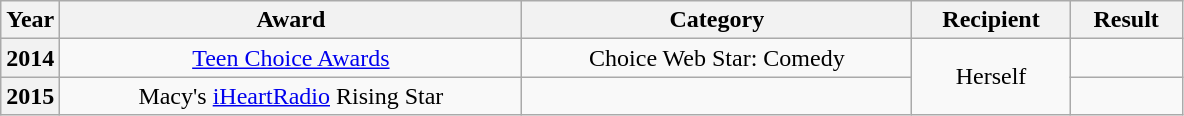<table class="wikitable plainrowheaders unsortable" style="text-align:center">
<tr>
<th style="width:5%;">Year</th>
<th>Award</th>
<th>Category</th>
<th>Recipient</th>
<th>Result</th>
</tr>
<tr>
<th scope="row">2014</th>
<td><a href='#'>Teen Choice Awards</a></td>
<td>Choice Web Star: Comedy</td>
<td rowspan="2">Herself</td>
<td></td>
</tr>
<tr>
<th scope="row">2015</th>
<td>Macy's <a href='#'>iHeartRadio</a> Rising Star</td>
<td></td>
<td></td>
</tr>
</table>
